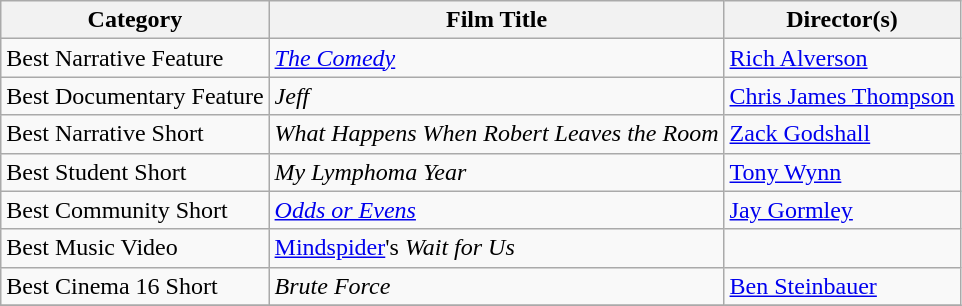<table class="wikitable">
<tr>
<th>Category</th>
<th>Film Title</th>
<th>Director(s)</th>
</tr>
<tr>
<td>Best Narrative Feature</td>
<td><em><a href='#'>The Comedy</a></em></td>
<td><a href='#'>Rich Alverson</a></td>
</tr>
<tr>
<td>Best Documentary Feature</td>
<td><em>Jeff</em></td>
<td><a href='#'>Chris James Thompson</a></td>
</tr>
<tr>
<td>Best Narrative Short</td>
<td><em>What Happens When Robert Leaves the Room</em></td>
<td><a href='#'>Zack Godshall</a></td>
</tr>
<tr>
<td>Best Student Short</td>
<td><em>My Lymphoma Year</em></td>
<td><a href='#'>Tony Wynn</a></td>
</tr>
<tr>
<td>Best Community Short</td>
<td><em><a href='#'>Odds or Evens</a></em></td>
<td><a href='#'>Jay Gormley</a></td>
</tr>
<tr>
<td>Best Music Video</td>
<td><a href='#'>Mindspider</a>'s <em>Wait for Us</em></td>
<td></td>
</tr>
<tr>
<td>Best Cinema 16 Short</td>
<td><em>Brute Force</em></td>
<td><a href='#'>Ben Steinbauer</a></td>
</tr>
<tr>
</tr>
</table>
